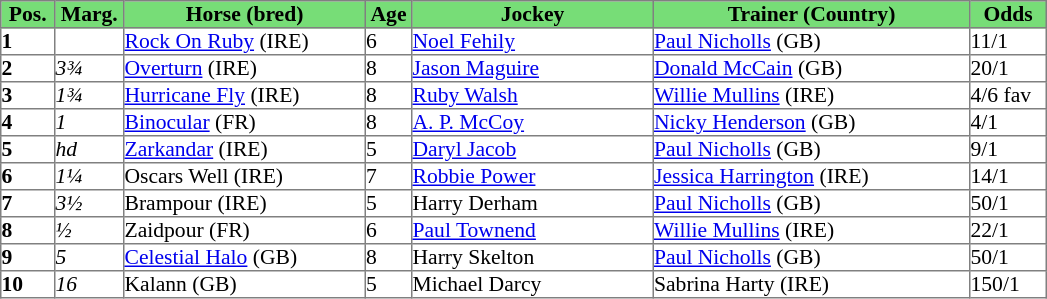<table border="1" cellpadding="0" style="border-collapse: collapse; font-size:90%">
<tr style="background:#7d7; text-align:center;">
<td style="width:35px;"><strong>Pos.</strong></td>
<td style="width:45px;"><strong>Marg.</strong></td>
<td style="width:160px;"><strong>Horse (bred)</strong></td>
<td style="width:30px;"><strong>Age</strong></td>
<td style="width:160px;"><strong>Jockey</strong></td>
<td style="width:210px;"><strong>Trainer (Country)</strong></td>
<td style="width:50px;"><strong>Odds</strong></td>
</tr>
<tr>
<td><strong>1</strong></td>
<td></td>
<td><a href='#'>Rock On Ruby</a> (IRE)</td>
<td>6</td>
<td><a href='#'>Noel Fehily</a></td>
<td><a href='#'>Paul Nicholls</a> (GB)</td>
<td>11/1</td>
</tr>
<tr>
<td><strong>2</strong></td>
<td><em>3¾</em></td>
<td><a href='#'>Overturn</a> (IRE)</td>
<td>8</td>
<td><a href='#'>Jason Maguire</a></td>
<td><a href='#'>Donald McCain</a> (GB)</td>
<td>20/1</td>
</tr>
<tr>
<td><strong>3</strong></td>
<td><em>1¾</em></td>
<td><a href='#'>Hurricane Fly</a> (IRE)</td>
<td>8</td>
<td><a href='#'>Ruby Walsh</a></td>
<td><a href='#'>Willie Mullins</a> (IRE)</td>
<td>4/6 fav</td>
</tr>
<tr>
<td><strong>4</strong></td>
<td><em>1</em></td>
<td><a href='#'>Binocular</a> (FR)</td>
<td>8</td>
<td><a href='#'>A. P. McCoy</a></td>
<td><a href='#'>Nicky Henderson</a> (GB)</td>
<td>4/1</td>
</tr>
<tr>
<td><strong>5</strong></td>
<td><em>hd</em></td>
<td><a href='#'>Zarkandar</a> (IRE)</td>
<td>5</td>
<td><a href='#'>Daryl Jacob</a></td>
<td><a href='#'>Paul Nicholls</a> (GB)</td>
<td>9/1</td>
</tr>
<tr>
<td><strong>6</strong></td>
<td><em>1¼</em></td>
<td>Oscars Well (IRE)</td>
<td>7</td>
<td><a href='#'>Robbie Power</a></td>
<td><a href='#'>Jessica Harrington</a> (IRE)</td>
<td>14/1</td>
</tr>
<tr>
<td><strong>7</strong></td>
<td><em>3½</em></td>
<td>Brampour (IRE)</td>
<td>5</td>
<td>Harry Derham</td>
<td><a href='#'>Paul Nicholls</a> (GB)</td>
<td>50/1</td>
</tr>
<tr>
<td><strong>8</strong></td>
<td><em>½</em></td>
<td>Zaidpour (FR)</td>
<td>6</td>
<td><a href='#'>Paul Townend</a></td>
<td><a href='#'>Willie Mullins</a> (IRE)</td>
<td>22/1</td>
</tr>
<tr>
<td><strong>9</strong></td>
<td><em>5</em></td>
<td><a href='#'>Celestial Halo</a> (GB)</td>
<td>8</td>
<td>Harry Skelton</td>
<td><a href='#'>Paul Nicholls</a> (GB)</td>
<td>50/1</td>
</tr>
<tr>
<td><strong>10</strong></td>
<td><em>16</em></td>
<td>Kalann (GB)</td>
<td>5</td>
<td>Michael Darcy</td>
<td>Sabrina Harty (IRE)</td>
<td>150/1</td>
</tr>
</table>
